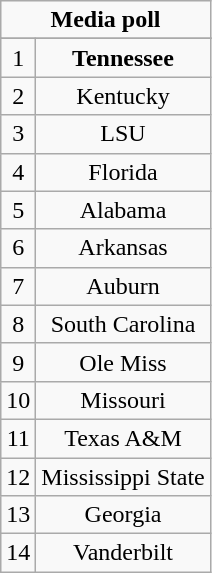<table class="wikitable">
<tr align="center">
<td align="center" Colspan="3"><strong>Media poll</strong></td>
</tr>
<tr align="center">
</tr>
<tr align="center">
<td>1</td>
<td><strong>Tennessee</strong></td>
</tr>
<tr align="center">
<td>2</td>
<td>Kentucky</td>
</tr>
<tr align="center">
<td>3</td>
<td>LSU</td>
</tr>
<tr align="center">
<td>4</td>
<td>Florida</td>
</tr>
<tr align="center">
<td>5</td>
<td>Alabama</td>
</tr>
<tr align="center">
<td>6</td>
<td>Arkansas</td>
</tr>
<tr align="center">
<td>7</td>
<td>Auburn</td>
</tr>
<tr align="center">
<td>8</td>
<td>South Carolina</td>
</tr>
<tr align="center">
<td>9</td>
<td>Ole Miss</td>
</tr>
<tr align="center">
<td>10</td>
<td>Missouri</td>
</tr>
<tr align="center">
<td>11</td>
<td>Texas A&M</td>
</tr>
<tr align="center">
<td>12</td>
<td>Mississippi State</td>
</tr>
<tr align="center">
<td>13</td>
<td>Georgia</td>
</tr>
<tr align="center">
<td>14</td>
<td>Vanderbilt</td>
</tr>
</table>
